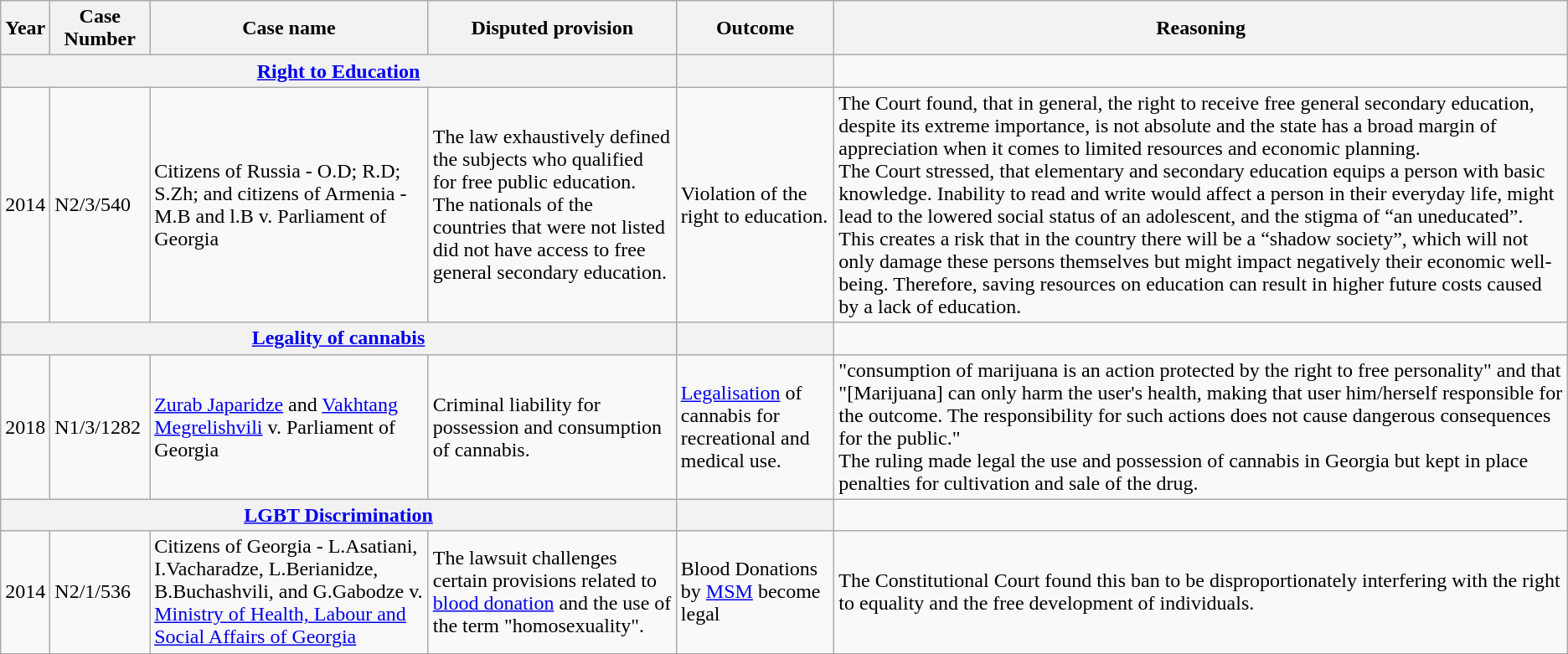<table class="wikitable">
<tr>
<th>Year</th>
<th>Case Number</th>
<th>Case name</th>
<th>Disputed provision</th>
<th>Outcome</th>
<th>Reasoning</th>
</tr>
<tr>
<th colspan="4"><a href='#'>Right to Education</a></th>
<th></th>
</tr>
<tr>
<td>2014</td>
<td>N2/3/540</td>
<td>Citizens of Russia - O.D; R.D; S.Zh; and citizens of Armenia - M.B and l.B v. Parliament of Georgia</td>
<td>The law exhaustively defined the subjects who qualified for free public education.<br>The nationals of the countries that were not listed did not have access to free general secondary education.</td>
<td>Violation of the right to education.</td>
<td>The Court found, that in general, the right to receive free general secondary education, despite its extreme importance, is not absolute and the state has a broad margin of appreciation when it comes to limited resources and economic planning.<br>The Court stressed, that elementary and secondary education equips a person with basic knowledge. Inability to read and write would affect a person in their everyday life, might lead to the lowered social status of an adolescent, and the stigma of “an uneducated”. This creates a risk that in the country there will be a “shadow society”, which will not only damage these persons themselves but might impact negatively their economic well-being. Therefore, saving resources on education can result in higher future costs caused by a lack of education.</td>
</tr>
<tr>
<th colspan="4"><a href='#'>Legality of cannabis</a></th>
<th></th>
</tr>
<tr>
<td>2018</td>
<td>N1/3/1282</td>
<td><a href='#'>Zurab Japaridze</a> and <a href='#'>Vakhtang Megrelishvili</a> v. Parliament of Georgia</td>
<td>Criminal liability for possession and consumption of cannabis.</td>
<td><a href='#'>Legalisation</a> of cannabis for recreational and medical use.</td>
<td>"consumption of marijuana is an action protected by the right to free personality" and that "[Marijuana] can only harm the user's health, making that user him/herself responsible for the outcome. The responsibility for such actions does not cause dangerous consequences for the public."<br>The ruling made legal the use and possession of cannabis in Georgia but kept in place penalties for cultivation and sale of the drug.</td>
</tr>
<tr>
<th colspan="4"><a href='#'>LGBT Discrimination</a></th>
<th></th>
</tr>
<tr>
<td>2014</td>
<td>N2/1/536 </td>
<td>Citizens of Georgia - L.Asatiani, I.Vacharadze, L.Berianidze, B.Buchashvili, and G.Gabodze v. <a href='#'>Ministry of Health, Labour and Social Affairs of Georgia</a></td>
<td>The lawsuit challenges certain provisions related to <a href='#'>blood donation</a> and the use of the term "homosexuality".</td>
<td>Blood Donations by <a href='#'>MSM</a> become legal</td>
<td>The Constitutional Court found this ban to be disproportionately interfering with the right to equality and the free development of individuals.</td>
</tr>
<tr>
</tr>
</table>
